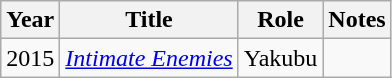<table class="wikitable sortable">
<tr>
<th>Year</th>
<th>Title</th>
<th>Role</th>
<th>Notes</th>
</tr>
<tr>
<td>2015</td>
<td><em><a href='#'>Intimate Enemies</a></em></td>
<td>Yakubu</td>
<td></td>
</tr>
</table>
